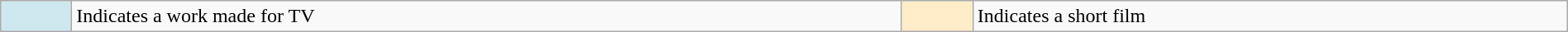<table class="wikitable" style="width:100%">
<tr>
<td align=center style="width:50px;background-color:#CEE8F0"></td>
<td>Indicates a work made for TV</td>
<td align=center style="width:50px;background-color:#FFECC8"></td>
<td>Indicates a short film</td>
</tr>
</table>
